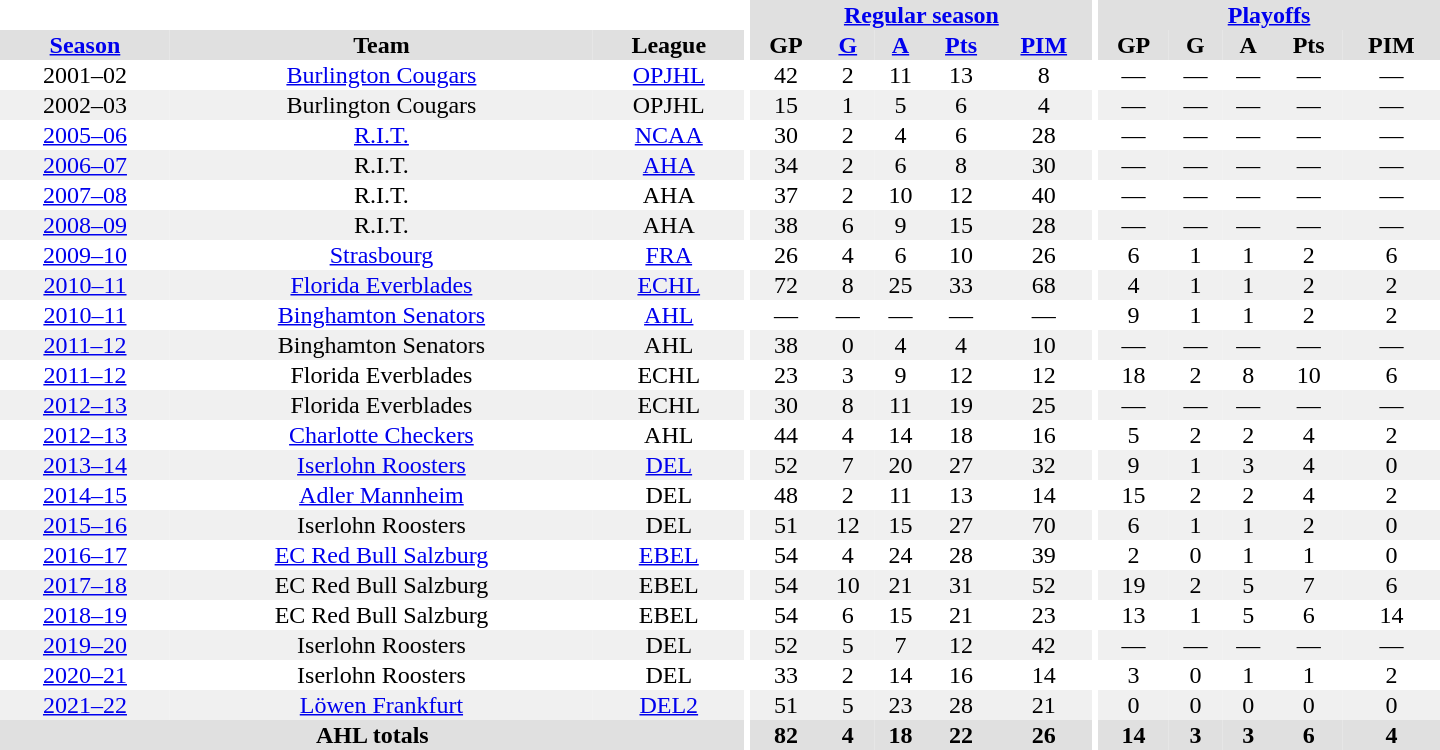<table border="0" cellpadding="1" cellspacing="0" style="text-align:center; width:60em">
<tr bgcolor="#e0e0e0">
<th colspan="3"  bgcolor="#ffffff"></th>
<th rowspan="99" bgcolor="#ffffff"></th>
<th colspan="5"><a href='#'>Regular season</a></th>
<th rowspan="99" bgcolor="#ffffff"></th>
<th colspan="5"><a href='#'>Playoffs</a></th>
</tr>
<tr bgcolor="#e0e0e0">
<th><a href='#'>Season</a></th>
<th>Team</th>
<th>League</th>
<th>GP</th>
<th><a href='#'>G</a></th>
<th><a href='#'>A</a></th>
<th><a href='#'>Pts</a></th>
<th><a href='#'>PIM</a></th>
<th>GP</th>
<th>G</th>
<th>A</th>
<th>Pts</th>
<th>PIM</th>
</tr>
<tr>
<td>2001–02</td>
<td><a href='#'>Burlington Cougars</a></td>
<td><a href='#'>OPJHL</a></td>
<td>42</td>
<td>2</td>
<td>11</td>
<td>13</td>
<td>8</td>
<td>—</td>
<td>—</td>
<td>—</td>
<td>—</td>
<td>—</td>
</tr>
<tr bgcolor="#f0f0f0">
<td>2002–03</td>
<td>Burlington Cougars</td>
<td>OPJHL</td>
<td>15</td>
<td>1</td>
<td>5</td>
<td>6</td>
<td>4</td>
<td>—</td>
<td>—</td>
<td>—</td>
<td>—</td>
<td>—</td>
</tr>
<tr>
<td><a href='#'>2005–06</a></td>
<td><a href='#'>R.I.T.</a></td>
<td><a href='#'>NCAA</a></td>
<td>30</td>
<td>2</td>
<td>4</td>
<td>6</td>
<td>28</td>
<td>—</td>
<td>—</td>
<td>—</td>
<td>—</td>
<td>—</td>
</tr>
<tr bgcolor="#f0f0f0">
<td><a href='#'>2006–07</a></td>
<td>R.I.T.</td>
<td><a href='#'>AHA</a></td>
<td>34</td>
<td>2</td>
<td>6</td>
<td>8</td>
<td>30</td>
<td>—</td>
<td>—</td>
<td>—</td>
<td>—</td>
<td>—</td>
</tr>
<tr>
<td><a href='#'>2007–08</a></td>
<td>R.I.T.</td>
<td>AHA</td>
<td>37</td>
<td>2</td>
<td>10</td>
<td>12</td>
<td>40</td>
<td>—</td>
<td>—</td>
<td>—</td>
<td>—</td>
<td>—</td>
</tr>
<tr bgcolor="#f0f0f0">
<td><a href='#'>2008–09</a></td>
<td>R.I.T.</td>
<td>AHA</td>
<td>38</td>
<td>6</td>
<td>9</td>
<td>15</td>
<td>28</td>
<td>—</td>
<td>—</td>
<td>—</td>
<td>—</td>
<td>—</td>
</tr>
<tr>
<td><a href='#'>2009–10</a></td>
<td><a href='#'>Strasbourg</a></td>
<td><a href='#'>FRA</a></td>
<td>26</td>
<td>4</td>
<td>6</td>
<td>10</td>
<td>26</td>
<td>6</td>
<td>1</td>
<td>1</td>
<td>2</td>
<td>6</td>
</tr>
<tr bgcolor="#f0f0f0">
<td><a href='#'>2010–11</a></td>
<td><a href='#'>Florida Everblades</a></td>
<td><a href='#'>ECHL</a></td>
<td>72</td>
<td>8</td>
<td>25</td>
<td>33</td>
<td>68</td>
<td>4</td>
<td>1</td>
<td>1</td>
<td>2</td>
<td>2</td>
</tr>
<tr>
<td><a href='#'>2010–11</a></td>
<td><a href='#'>Binghamton Senators</a></td>
<td><a href='#'>AHL</a></td>
<td>—</td>
<td>—</td>
<td>—</td>
<td>—</td>
<td>—</td>
<td>9</td>
<td>1</td>
<td>1</td>
<td>2</td>
<td>2</td>
</tr>
<tr bgcolor="#f0f0f0">
<td><a href='#'>2011–12</a></td>
<td>Binghamton Senators</td>
<td>AHL</td>
<td>38</td>
<td>0</td>
<td>4</td>
<td>4</td>
<td>10</td>
<td>—</td>
<td>—</td>
<td>—</td>
<td>—</td>
<td>—</td>
</tr>
<tr>
<td><a href='#'>2011–12</a></td>
<td>Florida Everblades</td>
<td>ECHL</td>
<td>23</td>
<td>3</td>
<td>9</td>
<td>12</td>
<td>12</td>
<td>18</td>
<td>2</td>
<td>8</td>
<td>10</td>
<td>6</td>
</tr>
<tr bgcolor="#f0f0f0">
<td><a href='#'>2012–13</a></td>
<td>Florida Everblades</td>
<td>ECHL</td>
<td>30</td>
<td>8</td>
<td>11</td>
<td>19</td>
<td>25</td>
<td>—</td>
<td>—</td>
<td>—</td>
<td>—</td>
<td>—</td>
</tr>
<tr>
<td><a href='#'>2012–13</a></td>
<td><a href='#'>Charlotte Checkers</a></td>
<td>AHL</td>
<td>44</td>
<td>4</td>
<td>14</td>
<td>18</td>
<td>16</td>
<td>5</td>
<td>2</td>
<td>2</td>
<td>4</td>
<td>2</td>
</tr>
<tr bgcolor="#f0f0f0">
<td><a href='#'>2013–14</a></td>
<td><a href='#'>Iserlohn Roosters</a></td>
<td><a href='#'>DEL</a></td>
<td>52</td>
<td>7</td>
<td>20</td>
<td>27</td>
<td>32</td>
<td>9</td>
<td>1</td>
<td>3</td>
<td>4</td>
<td>0</td>
</tr>
<tr>
<td><a href='#'>2014–15</a></td>
<td><a href='#'>Adler Mannheim</a></td>
<td>DEL</td>
<td>48</td>
<td>2</td>
<td>11</td>
<td>13</td>
<td>14</td>
<td>15</td>
<td>2</td>
<td>2</td>
<td>4</td>
<td>2</td>
</tr>
<tr bgcolor="#f0f0f0">
<td><a href='#'>2015–16</a></td>
<td>Iserlohn Roosters</td>
<td>DEL</td>
<td>51</td>
<td>12</td>
<td>15</td>
<td>27</td>
<td>70</td>
<td>6</td>
<td>1</td>
<td>1</td>
<td>2</td>
<td>0</td>
</tr>
<tr>
<td><a href='#'>2016–17</a></td>
<td><a href='#'>EC Red Bull Salzburg</a></td>
<td><a href='#'>EBEL</a></td>
<td>54</td>
<td>4</td>
<td>24</td>
<td>28</td>
<td>39</td>
<td>2</td>
<td>0</td>
<td>1</td>
<td>1</td>
<td>0</td>
</tr>
<tr bgcolor="#f0f0f0">
<td><a href='#'>2017–18</a></td>
<td>EC Red Bull Salzburg</td>
<td>EBEL</td>
<td>54</td>
<td>10</td>
<td>21</td>
<td>31</td>
<td>52</td>
<td>19</td>
<td>2</td>
<td>5</td>
<td>7</td>
<td>6</td>
</tr>
<tr>
<td><a href='#'>2018–19</a></td>
<td>EC Red Bull Salzburg</td>
<td>EBEL</td>
<td>54</td>
<td>6</td>
<td>15</td>
<td>21</td>
<td>23</td>
<td>13</td>
<td>1</td>
<td>5</td>
<td>6</td>
<td>14</td>
</tr>
<tr bgcolor="#f0f0f0">
<td><a href='#'>2019–20</a></td>
<td>Iserlohn Roosters</td>
<td>DEL</td>
<td>52</td>
<td>5</td>
<td>7</td>
<td>12</td>
<td>42</td>
<td>—</td>
<td>—</td>
<td>—</td>
<td>—</td>
<td>—</td>
</tr>
<tr>
<td><a href='#'>2020–21</a></td>
<td>Iserlohn Roosters</td>
<td>DEL</td>
<td>33</td>
<td>2</td>
<td>14</td>
<td>16</td>
<td>14</td>
<td>3</td>
<td>0</td>
<td>1</td>
<td>1</td>
<td>2</td>
</tr>
<tr bgcolor="#f0f0f0">
<td><a href='#'>2021–22</a></td>
<td><a href='#'>Löwen Frankfurt</a></td>
<td><a href='#'>DEL2</a></td>
<td>51</td>
<td>5</td>
<td>23</td>
<td>28</td>
<td>21</td>
<td>0</td>
<td>0</td>
<td>0</td>
<td>0</td>
<td>0</td>
</tr>
<tr ALIGN="center" bgcolor="#e0e0e0">
<th colspan="3">AHL totals</th>
<th>82</th>
<th>4</th>
<th>18</th>
<th>22</th>
<th>26</th>
<th>14</th>
<th>3</th>
<th>3</th>
<th>6</th>
<th>4</th>
</tr>
</table>
